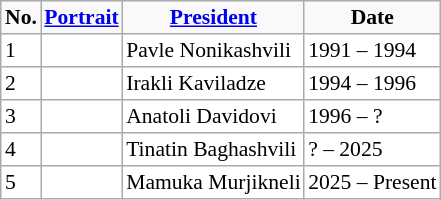<table border="1" cellpadding="2" style="margin: 0 0 1em 1em; background: #ffffff; border: 1px #aaaaaa solid; border-collapse: collapse; font-size: 90%;">
<tr>
<th bgcolor=#f9f9f9>No.</th>
<th bgcolor=#f9f9f9><a href='#'>Portrait</a></th>
<th bgcolor=#f9f9f9><a href='#'>President</a></th>
<th bgcolor=#f9f9f9>Date</th>
</tr>
<tr>
<td>1</td>
<td></td>
<td>Pavle Nonikashvili</td>
<td>1991 – 1994</td>
</tr>
<tr>
<td>2</td>
<td></td>
<td>Irakli Kaviladze</td>
<td>1994 – 1996</td>
</tr>
<tr>
<td>3</td>
<td></td>
<td>Anatoli Davidovi</td>
<td>1996 – ?</td>
</tr>
<tr>
<td>4</td>
<td></td>
<td>Tinatin Baghashvili</td>
<td>? – 2025</td>
</tr>
<tr>
<td>5</td>
<td></td>
<td>Mamuka Murjikneli</td>
<td>2025 – Present</td>
</tr>
</table>
